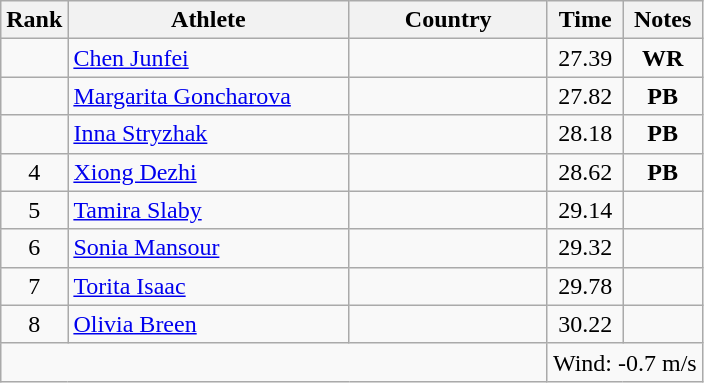<table class="wikitable sortable" style="text-align:center">
<tr>
<th>Rank</th>
<th style="width:180px">Athlete</th>
<th style="width:125px">Country</th>
<th>Time</th>
<th>Notes</th>
</tr>
<tr>
<td></td>
<td style="text-align:left;"><a href='#'>Chen Junfei</a></td>
<td style="text-align:left;"></td>
<td>27.39</td>
<td><strong>WR</strong></td>
</tr>
<tr>
<td></td>
<td style="text-align:left;"><a href='#'>Margarita Goncharova</a></td>
<td style="text-align:left;"></td>
<td>27.82</td>
<td><strong>PB</strong></td>
</tr>
<tr>
<td></td>
<td style="text-align:left;"><a href='#'>Inna Stryzhak</a></td>
<td style="text-align:left;"></td>
<td>28.18</td>
<td><strong>PB</strong></td>
</tr>
<tr>
<td>4</td>
<td style="text-align:left;"><a href='#'>Xiong Dezhi</a></td>
<td style="text-align:left;"></td>
<td>28.62</td>
<td><strong>PB</strong></td>
</tr>
<tr>
<td>5</td>
<td style="text-align:left;"><a href='#'>Tamira Slaby</a></td>
<td style="text-align:left;"></td>
<td>29.14</td>
<td></td>
</tr>
<tr>
<td>6</td>
<td style="text-align:left;"><a href='#'>Sonia Mansour</a></td>
<td style="text-align:left;"></td>
<td>29.32</td>
<td></td>
</tr>
<tr>
<td>7</td>
<td style="text-align:left;"><a href='#'>Torita Isaac</a></td>
<td style="text-align:left;"></td>
<td>29.78</td>
<td></td>
</tr>
<tr>
<td>8</td>
<td style="text-align:left;"><a href='#'>Olivia Breen</a></td>
<td style="text-align:left;"></td>
<td>30.22</td>
<td></td>
</tr>
<tr class="sortbottom">
<td colspan="3"></td>
<td colspan="2">Wind: -0.7 m/s</td>
</tr>
</table>
